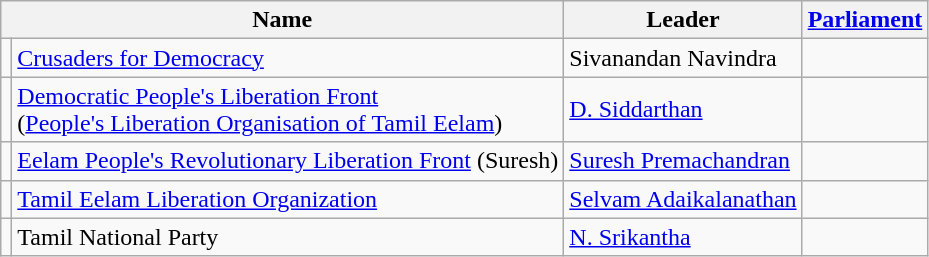<table class="wikitable">
<tr>
<th colspan=2>Name</th>
<th>Leader</th>
<th><a href='#'>Parliament</a></th>
</tr>
<tr>
<td></td>
<td><a href='#'>Crusaders for Democracy</a></td>
<td>Sivanandan Navindra</td>
<td></td>
</tr>
<tr>
<td></td>
<td><a href='#'>Democratic People's Liberation Front</a><br>(<a href='#'>People's Liberation Organisation of Tamil Eelam</a>)</td>
<td><a href='#'>D. Siddarthan</a></td>
<td></td>
</tr>
<tr>
<td></td>
<td><a href='#'>Eelam People's Revolutionary Liberation Front</a> (Suresh)</td>
<td><a href='#'>Suresh Premachandran</a></td>
<td></td>
</tr>
<tr>
<td></td>
<td><a href='#'>Tamil Eelam Liberation Organization</a></td>
<td><a href='#'>Selvam Adaikalanathan</a></td>
<td></td>
</tr>
<tr>
<td></td>
<td>Tamil National Party</td>
<td><a href='#'>N. Srikantha</a></td>
<td></td>
</tr>
</table>
